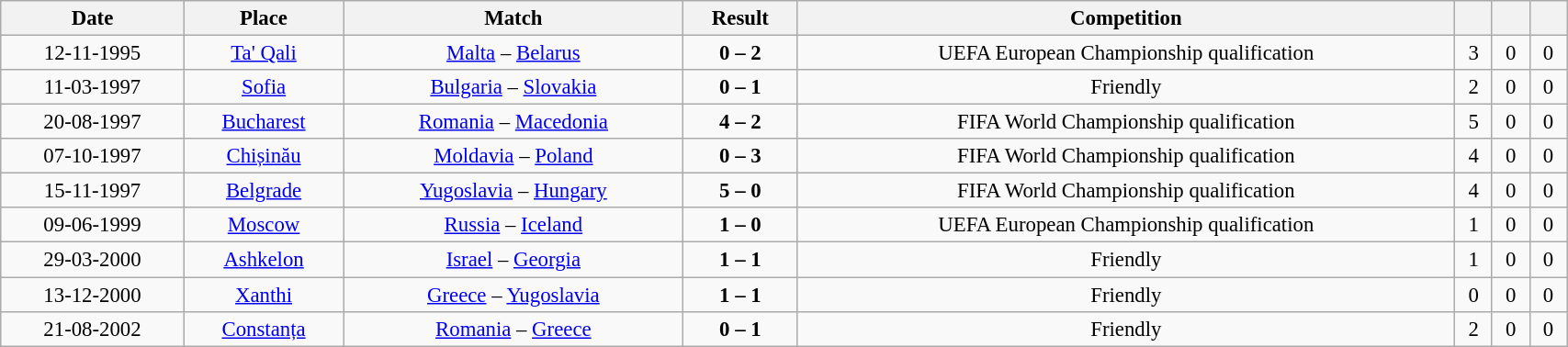<table class="wikitable"  style="text-align:center; font-size:95%; margin-bottom:10px; width:90%;">
<tr>
<th>Date</th>
<th>Place</th>
<th>Match</th>
<th>Result</th>
<th>Competition</th>
<th style="width:20px;"></th>
<th style="width:20px;"></th>
<th style="width:20px;"><small></small></th>
</tr>
<tr>
<td>12-11-1995</td>
<td><a href='#'>Ta' Qali</a></td>
<td><a href='#'>Malta</a> – <a href='#'>Belarus</a></td>
<td><strong>0 – 2</strong></td>
<td>UEFA European Championship qualification</td>
<td>3</td>
<td>0</td>
<td>0</td>
</tr>
<tr>
<td>11-03-1997</td>
<td><a href='#'>Sofia</a></td>
<td><a href='#'>Bulgaria</a> – <a href='#'>Slovakia</a></td>
<td><strong>0 – 1</strong></td>
<td>Friendly</td>
<td>2</td>
<td>0</td>
<td>0</td>
</tr>
<tr>
<td>20-08-1997</td>
<td><a href='#'>Bucharest</a></td>
<td><a href='#'>Romania</a> – <a href='#'>Macedonia</a></td>
<td><strong>4 – 2</strong></td>
<td>FIFA World Championship qualification</td>
<td>5</td>
<td>0</td>
<td>0</td>
</tr>
<tr>
<td>07-10-1997</td>
<td><a href='#'>Chișinău</a></td>
<td><a href='#'>Moldavia</a> – <a href='#'>Poland</a></td>
<td><strong>0 – 3</strong></td>
<td>FIFA World Championship qualification</td>
<td>4</td>
<td>0</td>
<td>0</td>
</tr>
<tr>
<td>15-11-1997</td>
<td><a href='#'>Belgrade</a></td>
<td><a href='#'>Yugoslavia</a> – <a href='#'>Hungary</a></td>
<td><strong>5 – 0</strong></td>
<td>FIFA World Championship qualification</td>
<td>4</td>
<td>0</td>
<td>0</td>
</tr>
<tr>
<td>09-06-1999</td>
<td><a href='#'>Moscow</a></td>
<td><a href='#'>Russia</a> – <a href='#'>Iceland</a></td>
<td><strong>1 – 0</strong></td>
<td>UEFA European Championship qualification</td>
<td>1</td>
<td>0</td>
<td>0</td>
</tr>
<tr>
<td>29-03-2000</td>
<td><a href='#'>Ashkelon</a></td>
<td><a href='#'>Israel</a> – <a href='#'>Georgia</a></td>
<td><strong>1 – 1</strong></td>
<td>Friendly</td>
<td>1</td>
<td>0</td>
<td>0</td>
</tr>
<tr>
<td>13-12-2000</td>
<td><a href='#'>Xanthi</a></td>
<td><a href='#'>Greece</a> – <a href='#'>Yugoslavia</a></td>
<td><strong>1 – 1</strong></td>
<td>Friendly</td>
<td>0</td>
<td>0</td>
<td>0</td>
</tr>
<tr>
<td>21-08-2002</td>
<td><a href='#'>Constanța</a></td>
<td><a href='#'>Romania</a> – <a href='#'>Greece</a></td>
<td><strong>0 – 1</strong></td>
<td>Friendly</td>
<td>2</td>
<td>0</td>
<td>0</td>
</tr>
</table>
